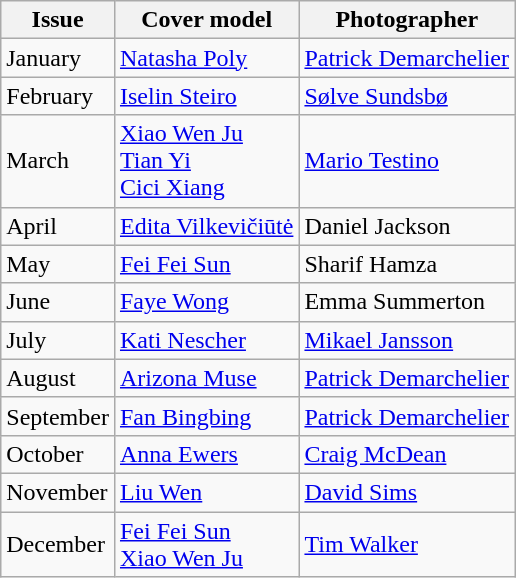<table class="sortable wikitable">
<tr>
<th>Issue</th>
<th>Cover model</th>
<th>Photographer</th>
</tr>
<tr>
<td>January</td>
<td><a href='#'>Natasha Poly</a></td>
<td><a href='#'>Patrick Demarchelier</a></td>
</tr>
<tr>
<td>February</td>
<td><a href='#'>Iselin Steiro</a></td>
<td><a href='#'>Sølve Sundsbø</a></td>
</tr>
<tr>
<td>March</td>
<td><a href='#'>Xiao Wen Ju</a><br><a href='#'>Tian Yi</a><br><a href='#'>Cici Xiang</a></td>
<td><a href='#'>Mario Testino</a></td>
</tr>
<tr>
<td>April</td>
<td><a href='#'>Edita Vilkevičiūtė</a></td>
<td>Daniel Jackson</td>
</tr>
<tr>
<td>May</td>
<td><a href='#'>Fei Fei Sun</a></td>
<td>Sharif Hamza</td>
</tr>
<tr>
<td>June</td>
<td><a href='#'>Faye Wong</a></td>
<td>Emma Summerton</td>
</tr>
<tr>
<td>July</td>
<td><a href='#'>Kati Nescher</a></td>
<td><a href='#'>Mikael Jansson</a></td>
</tr>
<tr>
<td>August</td>
<td><a href='#'>Arizona Muse</a></td>
<td><a href='#'>Patrick Demarchelier</a></td>
</tr>
<tr>
<td>September</td>
<td><a href='#'>Fan Bingbing</a></td>
<td><a href='#'>Patrick Demarchelier</a></td>
</tr>
<tr>
<td>October</td>
<td><a href='#'>Anna Ewers</a></td>
<td><a href='#'>Craig McDean</a></td>
</tr>
<tr>
<td>November</td>
<td><a href='#'>Liu Wen</a></td>
<td><a href='#'>David Sims</a></td>
</tr>
<tr>
<td>December</td>
<td><a href='#'>Fei Fei Sun</a><br><a href='#'>Xiao Wen Ju</a></td>
<td><a href='#'>Tim Walker</a></td>
</tr>
</table>
